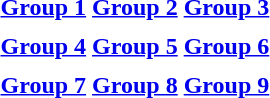<table>
<tr valign=top>
<th align="center"><a href='#'>Group 1</a></th>
<th align="center"><a href='#'>Group 2</a></th>
<th align="center"><a href='#'>Group 3</a></th>
</tr>
<tr valign=top>
<td align="left"></td>
<td align="left"></td>
<td align="left"></td>
</tr>
<tr valign=top>
<th align="center"><a href='#'>Group 4</a></th>
<th align="center"><a href='#'>Group 5</a></th>
<th align="center"><a href='#'>Group 6</a></th>
</tr>
<tr valign=top>
<td align="left"></td>
<td align="left"></td>
<td align="left"></td>
</tr>
<tr valign=top>
<th align="center"><a href='#'>Group 7</a></th>
<th align="center"><a href='#'>Group 8</a></th>
<th align="center"><a href='#'>Group 9</a></th>
</tr>
<tr valign=top>
<td align="left"></td>
<td align="left"></td>
<td align="left"></td>
</tr>
</table>
